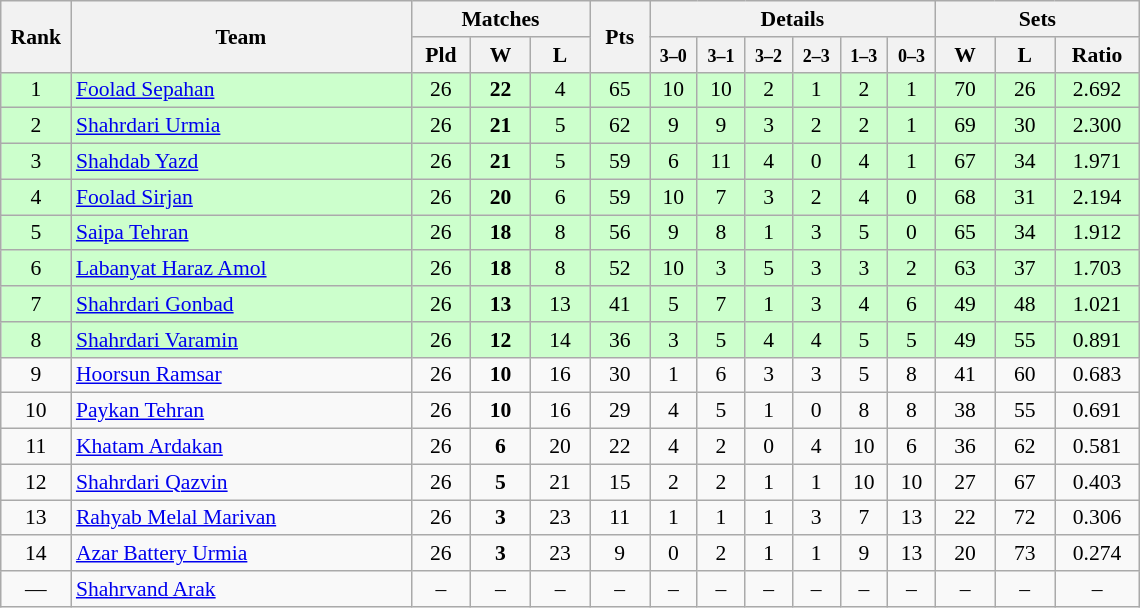<table class="wikitable" style="text-align:center; font-size:90%">
<tr>
<th rowspan=2 width=40>Rank</th>
<th rowspan=2 width=220>Team</th>
<th colspan=3>Matches</th>
<th rowspan=2 width=33>Pts</th>
<th colspan=6>Details</th>
<th colspan=3>Sets</th>
</tr>
<tr>
<th width=33>Pld</th>
<th width=33>W</th>
<th width=33>L</th>
<th width=25><small>3–0</small></th>
<th width=25><small>3–1</small></th>
<th width=25><small>3–2</small></th>
<th width=25><small>2–3</small></th>
<th width=25><small>1–3</small></th>
<th width=25><small>0–3</small></th>
<th width=33>W</th>
<th width=33>L</th>
<th width=50>Ratio</th>
</tr>
<tr bgcolor=#ccffcc>
<td>1</td>
<td style="text-align:left"><a href='#'>Foolad Sepahan</a></td>
<td>26</td>
<td><strong>22</strong></td>
<td>4</td>
<td>65</td>
<td>10</td>
<td>10</td>
<td>2</td>
<td>1</td>
<td>2</td>
<td>1</td>
<td>70</td>
<td>26</td>
<td>2.692</td>
</tr>
<tr bgcolor=#ccffcc>
<td>2</td>
<td style="text-align:left"><a href='#'>Shahrdari Urmia</a></td>
<td>26</td>
<td><strong>21</strong></td>
<td>5</td>
<td>62</td>
<td>9</td>
<td>9</td>
<td>3</td>
<td>2</td>
<td>2</td>
<td>1</td>
<td>69</td>
<td>30</td>
<td>2.300</td>
</tr>
<tr bgcolor=#ccffcc>
<td>3</td>
<td style="text-align:left"><a href='#'>Shahdab Yazd</a></td>
<td>26</td>
<td><strong>21</strong></td>
<td>5</td>
<td>59</td>
<td>6</td>
<td>11</td>
<td>4</td>
<td>0</td>
<td>4</td>
<td>1</td>
<td>67</td>
<td>34</td>
<td>1.971</td>
</tr>
<tr bgcolor=#ccffcc>
<td>4</td>
<td style="text-align:left"><a href='#'>Foolad Sirjan</a></td>
<td>26</td>
<td><strong>20</strong></td>
<td>6</td>
<td>59</td>
<td>10</td>
<td>7</td>
<td>3</td>
<td>2</td>
<td>4</td>
<td>0</td>
<td>68</td>
<td>31</td>
<td>2.194</td>
</tr>
<tr bgcolor=#ccffcc>
<td>5</td>
<td style="text-align:left"><a href='#'>Saipa Tehran</a></td>
<td>26</td>
<td><strong>18</strong></td>
<td>8</td>
<td>56</td>
<td>9</td>
<td>8</td>
<td>1</td>
<td>3</td>
<td>5</td>
<td>0</td>
<td>65</td>
<td>34</td>
<td>1.912</td>
</tr>
<tr bgcolor=#ccffcc>
<td>6</td>
<td style="text-align:left"><a href='#'>Labanyat Haraz Amol</a></td>
<td>26</td>
<td><strong>18</strong></td>
<td>8</td>
<td>52</td>
<td>10</td>
<td>3</td>
<td>5</td>
<td>3</td>
<td>3</td>
<td>2</td>
<td>63</td>
<td>37</td>
<td>1.703</td>
</tr>
<tr bgcolor=#ccffcc>
<td>7</td>
<td style="text-align:left"><a href='#'>Shahrdari Gonbad</a></td>
<td>26</td>
<td><strong>13</strong></td>
<td>13</td>
<td>41</td>
<td>5</td>
<td>7</td>
<td>1</td>
<td>3</td>
<td>4</td>
<td>6</td>
<td>49</td>
<td>48</td>
<td>1.021</td>
</tr>
<tr bgcolor=#ccffcc>
<td>8</td>
<td style="text-align:left"><a href='#'>Shahrdari Varamin</a></td>
<td>26</td>
<td><strong>12</strong></td>
<td>14</td>
<td>36</td>
<td>3</td>
<td>5</td>
<td>4</td>
<td>4</td>
<td>5</td>
<td>5</td>
<td>49</td>
<td>55</td>
<td>0.891</td>
</tr>
<tr>
<td>9</td>
<td style="text-align:left"><a href='#'>Hoorsun Ramsar</a></td>
<td>26</td>
<td><strong>10</strong></td>
<td>16</td>
<td>30</td>
<td>1</td>
<td>6</td>
<td>3</td>
<td>3</td>
<td>5</td>
<td>8</td>
<td>41</td>
<td>60</td>
<td>0.683</td>
</tr>
<tr>
<td>10</td>
<td style="text-align:left"><a href='#'>Paykan Tehran</a></td>
<td>26</td>
<td><strong>10</strong></td>
<td>16</td>
<td>29</td>
<td>4</td>
<td>5</td>
<td>1</td>
<td>0</td>
<td>8</td>
<td>8</td>
<td>38</td>
<td>55</td>
<td>0.691</td>
</tr>
<tr>
<td>11</td>
<td style="text-align:left"><a href='#'>Khatam Ardakan</a></td>
<td>26</td>
<td><strong>6</strong></td>
<td>20</td>
<td>22</td>
<td>4</td>
<td>2</td>
<td>0</td>
<td>4</td>
<td>10</td>
<td>6</td>
<td>36</td>
<td>62</td>
<td>0.581</td>
</tr>
<tr>
<td>12</td>
<td style="text-align:left"><a href='#'>Shahrdari Qazvin</a></td>
<td>26</td>
<td><strong>5</strong></td>
<td>21</td>
<td>15</td>
<td>2</td>
<td>2</td>
<td>1</td>
<td>1</td>
<td>10</td>
<td>10</td>
<td>27</td>
<td>67</td>
<td>0.403</td>
</tr>
<tr>
<td>13</td>
<td style="text-align:left"><a href='#'>Rahyab Melal Marivan</a></td>
<td>26</td>
<td><strong>3</strong></td>
<td>23</td>
<td>11</td>
<td>1</td>
<td>1</td>
<td>1</td>
<td>3</td>
<td>7</td>
<td>13</td>
<td>22</td>
<td>72</td>
<td>0.306</td>
</tr>
<tr>
<td>14</td>
<td style="text-align:left"><a href='#'>Azar Battery Urmia</a></td>
<td>26</td>
<td><strong>3</strong></td>
<td>23</td>
<td>9</td>
<td>0</td>
<td>2</td>
<td>1</td>
<td>1</td>
<td>9</td>
<td>13</td>
<td>20</td>
<td>73</td>
<td>0.274</td>
</tr>
<tr>
<td>—</td>
<td style="text-align:left"><a href='#'>Shahrvand Arak</a></td>
<td>–</td>
<td>–</td>
<td>–</td>
<td>–</td>
<td>–</td>
<td>–</td>
<td>–</td>
<td>–</td>
<td>–</td>
<td>–</td>
<td>–</td>
<td>–</td>
<td>–</td>
</tr>
</table>
